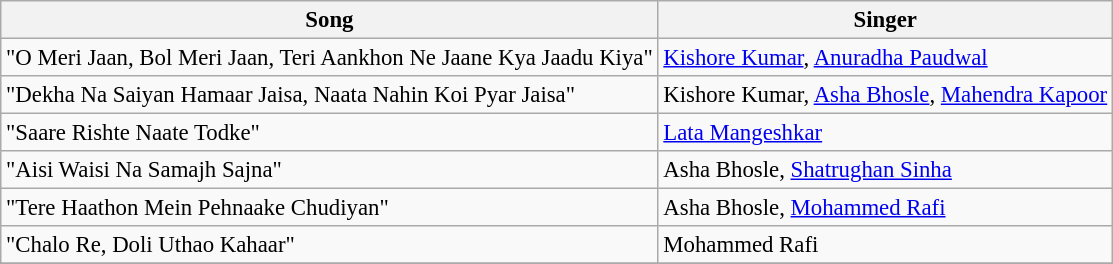<table class="wikitable" style="font-size:95%;">
<tr>
<th>Song</th>
<th>Singer</th>
</tr>
<tr>
<td>"O Meri Jaan, Bol Meri Jaan, Teri Aankhon Ne Jaane Kya Jaadu Kiya"</td>
<td><a href='#'>Kishore Kumar</a>, <a href='#'>Anuradha Paudwal</a></td>
</tr>
<tr>
<td>"Dekha Na Saiyan Hamaar Jaisa, Naata Nahin Koi Pyar Jaisa"</td>
<td>Kishore Kumar, <a href='#'>Asha Bhosle</a>, <a href='#'>Mahendra Kapoor</a></td>
</tr>
<tr>
<td>"Saare Rishte Naate Todke"</td>
<td><a href='#'>Lata Mangeshkar</a></td>
</tr>
<tr>
<td>"Aisi Waisi Na Samajh Sajna"</td>
<td>Asha Bhosle, <a href='#'>Shatrughan Sinha</a></td>
</tr>
<tr>
<td>"Tere Haathon Mein Pehnaake Chudiyan"</td>
<td>Asha Bhosle, <a href='#'>Mohammed Rafi</a></td>
</tr>
<tr>
<td>"Chalo Re, Doli Uthao Kahaar"</td>
<td>Mohammed Rafi</td>
</tr>
<tr>
</tr>
</table>
